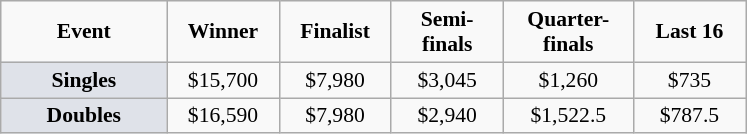<table class="wikitable" style="font-size:90%; text-align:center">
<tr>
<td width="104px"><strong>Event</strong></td>
<td width="68px"><strong>Winner</strong></td>
<td width="68px"><strong>Finalist</strong></td>
<td width="68px"><strong>Semi-finals</strong></td>
<td width="80px"><strong>Quarter-finals</strong></td>
<td width="68px"><strong>Last 16</strong></td>
</tr>
<tr>
<td bgcolor="#dfe2e9"><strong>Singles</strong></td>
<td>$15,700</td>
<td>$7,980</td>
<td>$3,045</td>
<td>$1,260</td>
<td>$735</td>
</tr>
<tr>
<td bgcolor="#dfe2e9"><strong>Doubles</strong></td>
<td>$16,590</td>
<td>$7,980</td>
<td>$2,940</td>
<td>$1,522.5</td>
<td>$787.5</td>
</tr>
</table>
